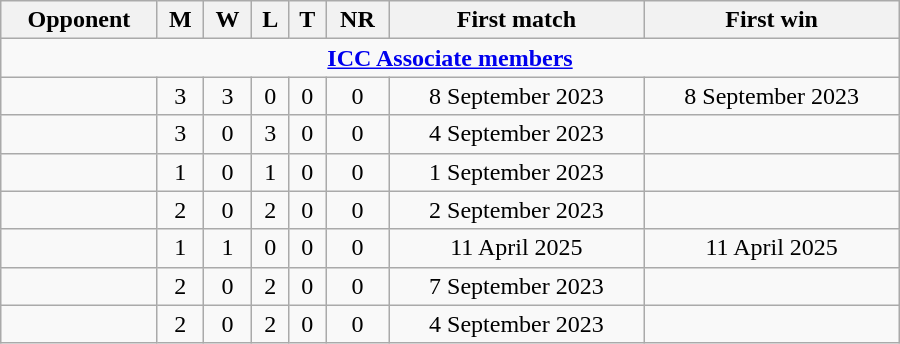<table class="wikitable" style="text-align: center; width: 600px;">
<tr>
<th>Opponent</th>
<th>M</th>
<th>W</th>
<th>L</th>
<th>T</th>
<th>NR</th>
<th>First match</th>
<th>First win</th>
</tr>
<tr>
<td colspan="8" style="text-align: center;"><strong><a href='#'>ICC Associate members</a></strong></td>
</tr>
<tr>
<td align=left></td>
<td>3</td>
<td>3</td>
<td>0</td>
<td>0</td>
<td>0</td>
<td>8 September 2023</td>
<td>8 September 2023</td>
</tr>
<tr>
<td align=left></td>
<td>3</td>
<td>0</td>
<td>3</td>
<td>0</td>
<td>0</td>
<td>4 September 2023</td>
<td></td>
</tr>
<tr>
<td align=left></td>
<td>1</td>
<td>0</td>
<td>1</td>
<td>0</td>
<td>0</td>
<td>1 September 2023</td>
<td></td>
</tr>
<tr>
<td align=left></td>
<td>2</td>
<td>0</td>
<td>2</td>
<td>0</td>
<td>0</td>
<td>2 September 2023</td>
<td></td>
</tr>
<tr>
<td align=left></td>
<td>1</td>
<td>1</td>
<td>0</td>
<td>0</td>
<td>0</td>
<td>11 April 2025</td>
<td>11 April 2025</td>
</tr>
<tr>
<td align=left></td>
<td>2</td>
<td>0</td>
<td>2</td>
<td>0</td>
<td>0</td>
<td>7 September 2023</td>
<td></td>
</tr>
<tr>
<td align=left></td>
<td>2</td>
<td>0</td>
<td>2</td>
<td>0</td>
<td>0</td>
<td>4 September 2023</td>
<td></td>
</tr>
</table>
